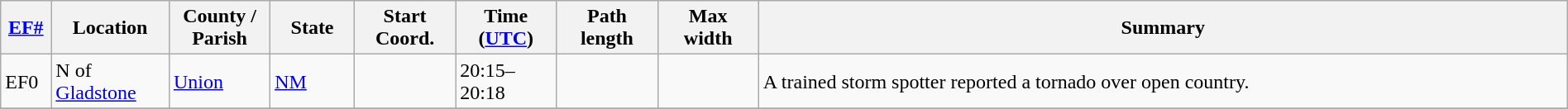<table class="wikitable sortable" style="width:100%;">
<tr>
<th scope="col" style="width:3%; text-align:center;"><a href='#'>EF#</a></th>
<th scope="col" style="width:7%; text-align:center;" class="unsortable">Location</th>
<th scope="col" style="width:6%; text-align:center;" class="unsortable">County / Parish</th>
<th scope="col" style="width:5%; text-align:center;">State</th>
<th scope="col" style="width:6%; text-align:center;">Start Coord.</th>
<th scope="col" style="width:6%; text-align:center;">Time (<a href='#'>UTC</a>)</th>
<th scope="col" style="width:6%; text-align:center;">Path length</th>
<th scope="col" style="width:6%; text-align:center;">Max width</th>
<th scope="col" class="unsortable" style="width:48%; text-align:center;">Summary</th>
</tr>
<tr>
<td bgcolor=>EF0</td>
<td>N of <a href='#'>Gladstone</a></td>
<td><a href='#'>Union</a></td>
<td><a href='#'>NM</a></td>
<td></td>
<td>20:15–20:18</td>
<td></td>
<td></td>
<td>A trained storm spotter reported a tornado over open country.</td>
</tr>
<tr>
</tr>
</table>
